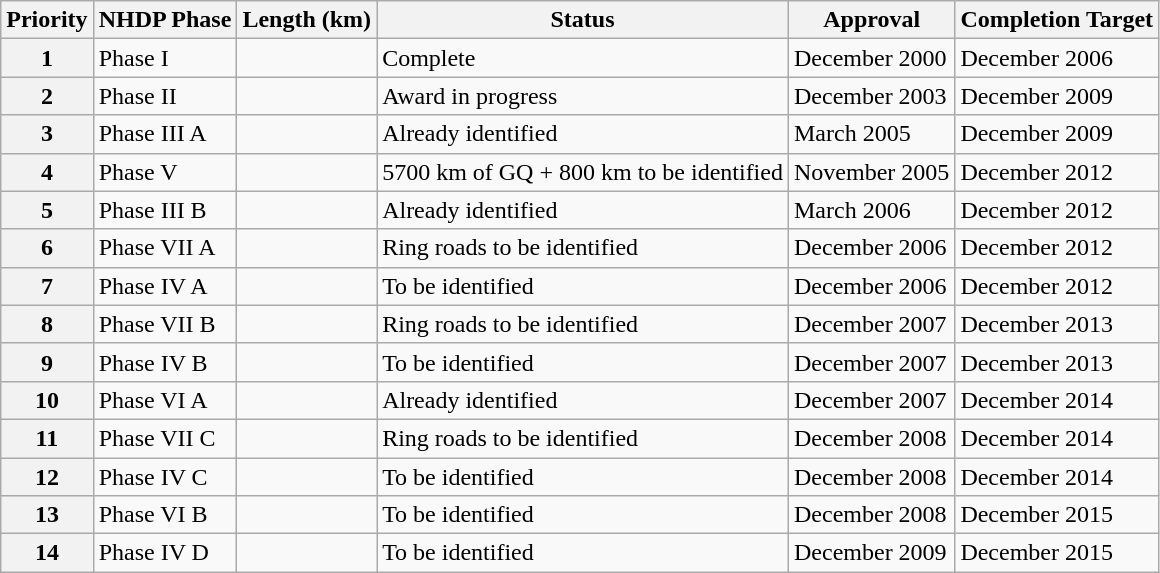<table class="wikitable sortable">
<tr>
<th>Priority</th>
<th>NHDP Phase</th>
<th>Length (km)</th>
<th>Status</th>
<th>Approval</th>
<th>Completion Target</th>
</tr>
<tr>
<th>1</th>
<td>Phase I</td>
<td></td>
<td>Complete</td>
<td>December 2000</td>
<td>December 2006</td>
</tr>
<tr>
<th>2</th>
<td>Phase II</td>
<td></td>
<td>Award in progress</td>
<td>December 2003</td>
<td>December 2009</td>
</tr>
<tr>
<th>3</th>
<td>Phase III A</td>
<td></td>
<td>Already identified</td>
<td>March 2005</td>
<td>December 2009</td>
</tr>
<tr>
<th>4</th>
<td>Phase V</td>
<td></td>
<td>5700 km of GQ + 800 km to be identified</td>
<td>November 2005</td>
<td>December 2012</td>
</tr>
<tr>
<th>5</th>
<td>Phase III B</td>
<td></td>
<td>Already identified</td>
<td>March 2006</td>
<td>December 2012</td>
</tr>
<tr>
<th>6</th>
<td>Phase VII A</td>
<td></td>
<td>Ring roads to be identified</td>
<td>December 2006</td>
<td>December 2012</td>
</tr>
<tr>
<th>7</th>
<td>Phase IV A</td>
<td></td>
<td>To be identified</td>
<td>December 2006</td>
<td>December 2012</td>
</tr>
<tr>
<th>8</th>
<td>Phase VII B</td>
<td></td>
<td>Ring roads to be identified</td>
<td>December 2007</td>
<td>December 2013</td>
</tr>
<tr>
<th>9</th>
<td>Phase IV B</td>
<td></td>
<td>To be identified</td>
<td>December 2007</td>
<td>December 2013</td>
</tr>
<tr>
<th>10</th>
<td>Phase VI A</td>
<td></td>
<td>Already identified</td>
<td>December 2007</td>
<td>December 2014</td>
</tr>
<tr>
<th>11</th>
<td>Phase VII C</td>
<td></td>
<td>Ring roads to be identified</td>
<td>December 2008</td>
<td>December 2014</td>
</tr>
<tr>
<th>12</th>
<td>Phase IV C</td>
<td></td>
<td>To be identified</td>
<td>December 2008</td>
<td>December 2014</td>
</tr>
<tr>
<th>13</th>
<td>Phase VI B</td>
<td></td>
<td>To be identified</td>
<td>December 2008</td>
<td>December 2015</td>
</tr>
<tr>
<th>14</th>
<td>Phase IV D</td>
<td></td>
<td>To be identified</td>
<td>December 2009</td>
<td>December 2015</td>
</tr>
</table>
